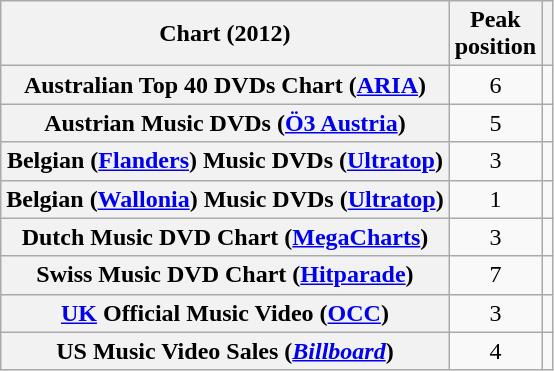<table class="wikitable plainrowheaders">
<tr>
<th>Chart (2012)</th>
<th>Peak<br>position</th>
<th></th>
</tr>
<tr>
<th scope="row">Australian Top 40 DVDs Chart (<a href='#'>ARIA</a>)</th>
<td style="text-align:center;">6</td>
<td align="center"></td>
</tr>
<tr>
<th scope="row">Austrian Music DVDs (<a href='#'>Ö3 Austria</a>)</th>
<td align="center">5</td>
<td align="center"></td>
</tr>
<tr>
<th scope="row">Belgian (<a href='#'>Flanders</a>) Music DVDs (<a href='#'>Ultratop</a>)</th>
<td align="center">3</td>
<td align="center"></td>
</tr>
<tr>
<th scope="row">Belgian (<a href='#'>Wallonia</a>) Music DVDs (<a href='#'>Ultratop</a>)</th>
<td align="center">1</td>
<td align="center"></td>
</tr>
<tr>
<th scope="row">Dutch Music DVD Chart (<a href='#'>MegaCharts</a>)</th>
<td align="center">3</td>
<td align="center"></td>
</tr>
<tr>
<th scope="row">Swiss Music DVD Chart (<a href='#'>Hitparade</a>)</th>
<td align="center">7</td>
<td align="center"></td>
</tr>
<tr>
<th scope="row"><a href='#'>UK</a> Official Music Video (<a href='#'>OCC</a>)</th>
<td align="center">3</td>
<td align="center"></td>
</tr>
<tr>
<th scope="row">US Music Video Sales (<em><a href='#'>Billboard</a></em>)</th>
<td align="center">4</td>
<td align="center"></td>
</tr>
</table>
